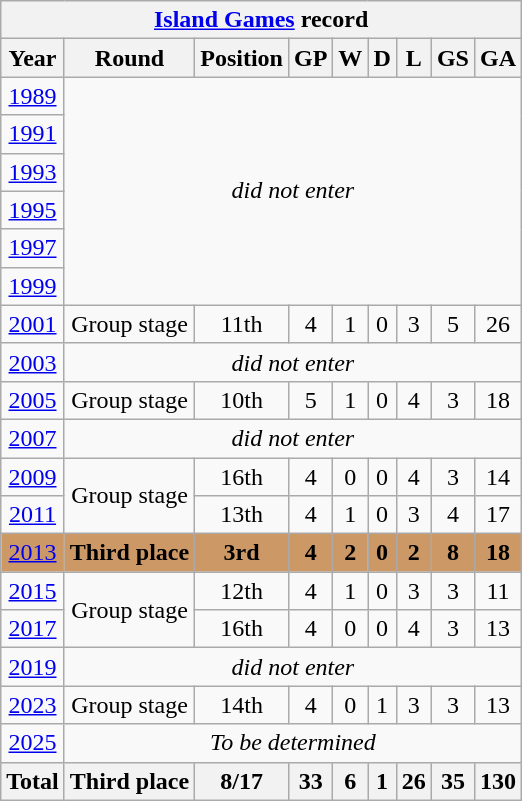<table class="wikitable" style="text-align: center;">
<tr>
<th colspan=9><a href='#'>Island Games</a> record</th>
</tr>
<tr>
<th>Year</th>
<th>Round</th>
<th>Position</th>
<th>GP</th>
<th>W</th>
<th>D</th>
<th>L</th>
<th>GS</th>
<th>GA</th>
</tr>
<tr>
<td> <a href='#'>1989</a></td>
<td colspan=8 rowspan=6><em>did not enter</em></td>
</tr>
<tr>
<td> <a href='#'>1991</a></td>
</tr>
<tr>
<td> <a href='#'>1993</a></td>
</tr>
<tr>
<td> <a href='#'>1995</a></td>
</tr>
<tr>
<td> <a href='#'>1997</a></td>
</tr>
<tr>
<td> <a href='#'>1999</a></td>
</tr>
<tr>
<td> <a href='#'>2001</a></td>
<td>Group stage</td>
<td>11th</td>
<td>4</td>
<td>1</td>
<td>0</td>
<td>3</td>
<td>5</td>
<td>26</td>
</tr>
<tr>
<td> <a href='#'>2003</a></td>
<td colspan=8><em>did not enter</em></td>
</tr>
<tr>
<td> <a href='#'>2005</a></td>
<td>Group stage</td>
<td>10th</td>
<td>5</td>
<td>1</td>
<td>0</td>
<td>4</td>
<td>3</td>
<td>18</td>
</tr>
<tr>
<td> <a href='#'>2007</a></td>
<td colspan=8><em>did not enter</em></td>
</tr>
<tr>
<td> <a href='#'>2009</a></td>
<td rowspan=2>Group stage</td>
<td>16th</td>
<td>4</td>
<td>0</td>
<td>0</td>
<td>4</td>
<td>3</td>
<td>14</td>
</tr>
<tr>
<td> <a href='#'>2011</a></td>
<td>13th</td>
<td>4</td>
<td>1</td>
<td>0</td>
<td>3</td>
<td>4</td>
<td>17</td>
</tr>
<tr bgcolor="#cc9966">
<td> <a href='#'>2013</a></td>
<td><strong>Third place</strong></td>
<td><strong>3rd</strong></td>
<td><strong>4</strong></td>
<td><strong>2</strong></td>
<td><strong>0</strong></td>
<td><strong>2</strong></td>
<td><strong>8</strong></td>
<td><strong>18</strong></td>
</tr>
<tr>
<td> <a href='#'>2015</a></td>
<td rowspan=2>Group stage</td>
<td>12th</td>
<td>4</td>
<td>1</td>
<td>0</td>
<td>3</td>
<td>3</td>
<td>11</td>
</tr>
<tr>
<td> <a href='#'>2017</a></td>
<td>16th</td>
<td>4</td>
<td>0</td>
<td>0</td>
<td>4</td>
<td>3</td>
<td>13</td>
</tr>
<tr>
<td> <a href='#'>2019</a></td>
<td colspan=8><em>did not enter</em></td>
</tr>
<tr>
<td> <a href='#'>2023</a></td>
<td>Group stage</td>
<td>14th</td>
<td>4</td>
<td>0</td>
<td>1</td>
<td>3</td>
<td>3</td>
<td>13</td>
</tr>
<tr>
<td> <a href='#'>2025</a></td>
<td colspan=8><em>To be determined</em></td>
</tr>
<tr>
<th>Total</th>
<th>Third place</th>
<th>8/17</th>
<th>33</th>
<th>6</th>
<th>1</th>
<th>26</th>
<th>35</th>
<th>130</th>
</tr>
</table>
